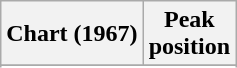<table class="wikitable sortable">
<tr>
<th>Chart (1967)</th>
<th>Peak<br>position</th>
</tr>
<tr>
</tr>
<tr>
</tr>
<tr>
</tr>
<tr>
</tr>
<tr>
</tr>
</table>
